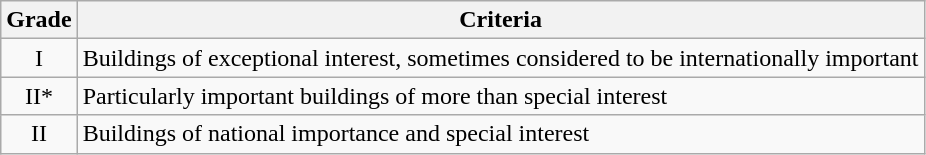<table class="wikitable">
<tr>
<th>Grade</th>
<th>Criteria</th>
</tr>
<tr>
<td align="center" >I</td>
<td>Buildings of exceptional interest, sometimes considered to be internationally important</td>
</tr>
<tr>
<td align="center" >II*</td>
<td>Particularly important buildings of more than special interest</td>
</tr>
<tr>
<td align="center" >II</td>
<td>Buildings of national importance and special interest</td>
</tr>
</table>
